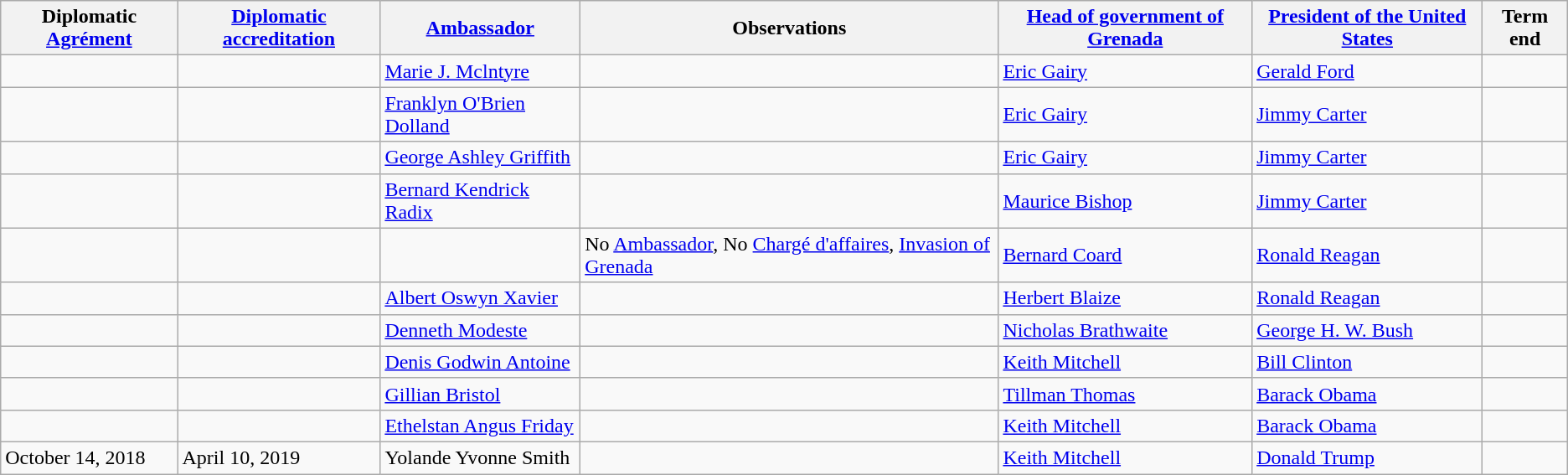<table class="wikitable sortable">
<tr>
<th>Diplomatic <a href='#'>Agrément</a></th>
<th><a href='#'>Diplomatic accreditation</a></th>
<th><a href='#'>Ambassador</a></th>
<th>Observations</th>
<th><a href='#'>Head of government of Grenada</a></th>
<th><a href='#'>President of the United States</a></th>
<th>Term end</th>
</tr>
<tr>
<td></td>
<td></td>
<td><a href='#'>Marie J. Mclntyre</a></td>
<td></td>
<td><a href='#'>Eric Gairy</a></td>
<td><a href='#'>Gerald Ford</a></td>
<td></td>
</tr>
<tr>
<td></td>
<td></td>
<td><a href='#'>Franklyn O'Brien Dolland</a></td>
<td></td>
<td><a href='#'>Eric Gairy</a></td>
<td><a href='#'>Jimmy Carter</a></td>
<td></td>
</tr>
<tr>
<td></td>
<td></td>
<td><a href='#'>George Ashley Griffith</a></td>
<td></td>
<td><a href='#'>Eric Gairy</a></td>
<td><a href='#'>Jimmy Carter</a></td>
<td></td>
</tr>
<tr>
<td></td>
<td></td>
<td><a href='#'>Bernard Kendrick Radix</a></td>
<td></td>
<td><a href='#'>Maurice Bishop</a></td>
<td><a href='#'>Jimmy Carter</a></td>
<td></td>
</tr>
<tr>
<td></td>
<td></td>
<td></td>
<td>No <a href='#'>Ambassador</a>, No <a href='#'>Chargé d'affaires</a>, <a href='#'>Invasion of Grenada</a></td>
<td><a href='#'>Bernard Coard</a></td>
<td><a href='#'>Ronald Reagan</a></td>
<td></td>
</tr>
<tr>
<td></td>
<td></td>
<td><a href='#'>Albert Oswyn Xavier</a></td>
<td></td>
<td><a href='#'>Herbert Blaize</a></td>
<td><a href='#'>Ronald Reagan</a></td>
<td></td>
</tr>
<tr>
<td></td>
<td></td>
<td><a href='#'>Denneth Modeste</a></td>
<td></td>
<td><a href='#'>Nicholas Brathwaite</a></td>
<td><a href='#'>George H. W. Bush</a></td>
<td></td>
</tr>
<tr>
<td></td>
<td></td>
<td><a href='#'>Denis Godwin Antoine</a></td>
<td></td>
<td><a href='#'>Keith Mitchell</a></td>
<td><a href='#'>Bill Clinton</a></td>
<td></td>
</tr>
<tr>
<td></td>
<td></td>
<td><a href='#'>Gillian Bristol</a></td>
<td></td>
<td><a href='#'>Tillman Thomas</a></td>
<td><a href='#'>Barack Obama</a></td>
<td></td>
</tr>
<tr>
<td></td>
<td></td>
<td><a href='#'>Ethelstan Angus Friday</a></td>
<td></td>
<td><a href='#'>Keith Mitchell</a></td>
<td><a href='#'>Barack Obama</a></td>
<td></td>
</tr>
<tr>
<td>October 14, 2018</td>
<td>April 10, 2019</td>
<td>Yolande Yvonne Smith</td>
<td></td>
<td><a href='#'>Keith Mitchell</a></td>
<td><a href='#'>Donald Trump</a></td>
<td></td>
</tr>
</table>
